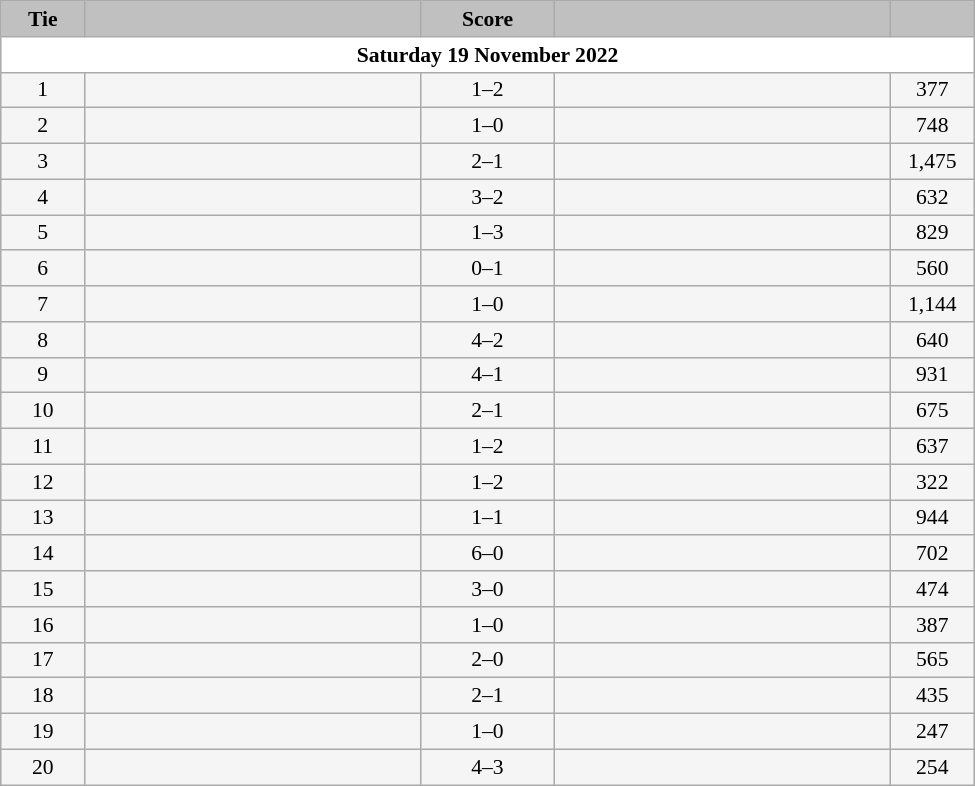<table class="wikitable" style="width: 650px; background:WhiteSmoke; text-align:center; font-size:90%">
<tr>
<td scope="col" style="width:  7.50%; background:silver;"><strong>Tie</strong></td>
<td scope="col" style="width: 30.00%; background:silver;"></td>
<td scope="col" style="width: 12.00%; background:silver;"><strong>Score</strong></td>
<td scope="col" style="width: 30.00%; background:silver;"></td>
<td scope="col" style="width:  7.50%; background:silver;"></td>
</tr>
<tr>
<td colspan="5" style= background:White><strong>Saturday 19 November 2022</strong></td>
</tr>
<tr>
<td>1</td>
<td></td>
<td>1–2</td>
<td></td>
<td>377</td>
</tr>
<tr>
<td>2</td>
<td></td>
<td>1–0</td>
<td></td>
<td>748</td>
</tr>
<tr>
<td>3</td>
<td></td>
<td>2–1</td>
<td></td>
<td>1,475</td>
</tr>
<tr>
<td>4</td>
<td></td>
<td>3–2</td>
<td></td>
<td>632</td>
</tr>
<tr>
<td>5</td>
<td></td>
<td>1–3</td>
<td></td>
<td>829</td>
</tr>
<tr>
<td>6</td>
<td></td>
<td>0–1</td>
<td></td>
<td>560</td>
</tr>
<tr>
<td>7</td>
<td></td>
<td>1–0</td>
<td></td>
<td>1,144</td>
</tr>
<tr>
<td>8</td>
<td></td>
<td>4–2</td>
<td></td>
<td>640</td>
</tr>
<tr>
<td>9</td>
<td></td>
<td>4–1</td>
<td></td>
<td>931</td>
</tr>
<tr>
<td>10</td>
<td></td>
<td>2–1</td>
<td></td>
<td>675 </td>
</tr>
<tr>
<td>11</td>
<td></td>
<td>1–2</td>
<td></td>
<td>637</td>
</tr>
<tr>
<td>12</td>
<td></td>
<td>1–2</td>
<td></td>
<td>322</td>
</tr>
<tr>
<td>13</td>
<td></td>
<td>1–1 </td>
<td></td>
<td>944</td>
</tr>
<tr>
<td>14</td>
<td></td>
<td>6–0</td>
<td></td>
<td>702</td>
</tr>
<tr>
<td>15</td>
<td></td>
<td>3–0</td>
<td></td>
<td>474 </td>
</tr>
<tr>
<td>16</td>
<td></td>
<td>1–0</td>
<td></td>
<td>387 </td>
</tr>
<tr>
<td>17</td>
<td></td>
<td>2–0</td>
<td></td>
<td>565 </td>
</tr>
<tr>
<td>18</td>
<td></td>
<td>2–1</td>
<td></td>
<td>435</td>
</tr>
<tr>
<td>19</td>
<td></td>
<td>1–0</td>
<td></td>
<td>247</td>
</tr>
<tr>
<td>20</td>
<td></td>
<td>4–3</td>
<td></td>
<td>254</td>
</tr>
</table>
